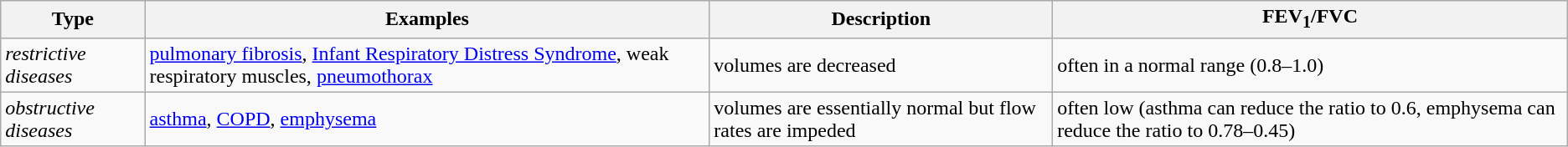<table class="wikitable">
<tr>
<th>Type</th>
<th>Examples</th>
<th>Description</th>
<th>FEV<sub>1</sub>/FVC</th>
</tr>
<tr>
<td><em>restrictive diseases</em></td>
<td><a href='#'>pulmonary fibrosis</a>, <a href='#'>Infant Respiratory Distress Syndrome</a>, weak respiratory muscles, <a href='#'>pneumothorax</a></td>
<td>volumes are decreased</td>
<td>often in a normal range (0.8–1.0)</td>
</tr>
<tr>
<td><em>obstructive diseases</em></td>
<td><a href='#'>asthma</a>, <a href='#'>COPD</a>, <a href='#'>emphysema</a></td>
<td>volumes are essentially normal but flow rates are impeded</td>
<td>often low (asthma can reduce the ratio to 0.6, emphysema can reduce the ratio to 0.78–0.45)</td>
</tr>
</table>
